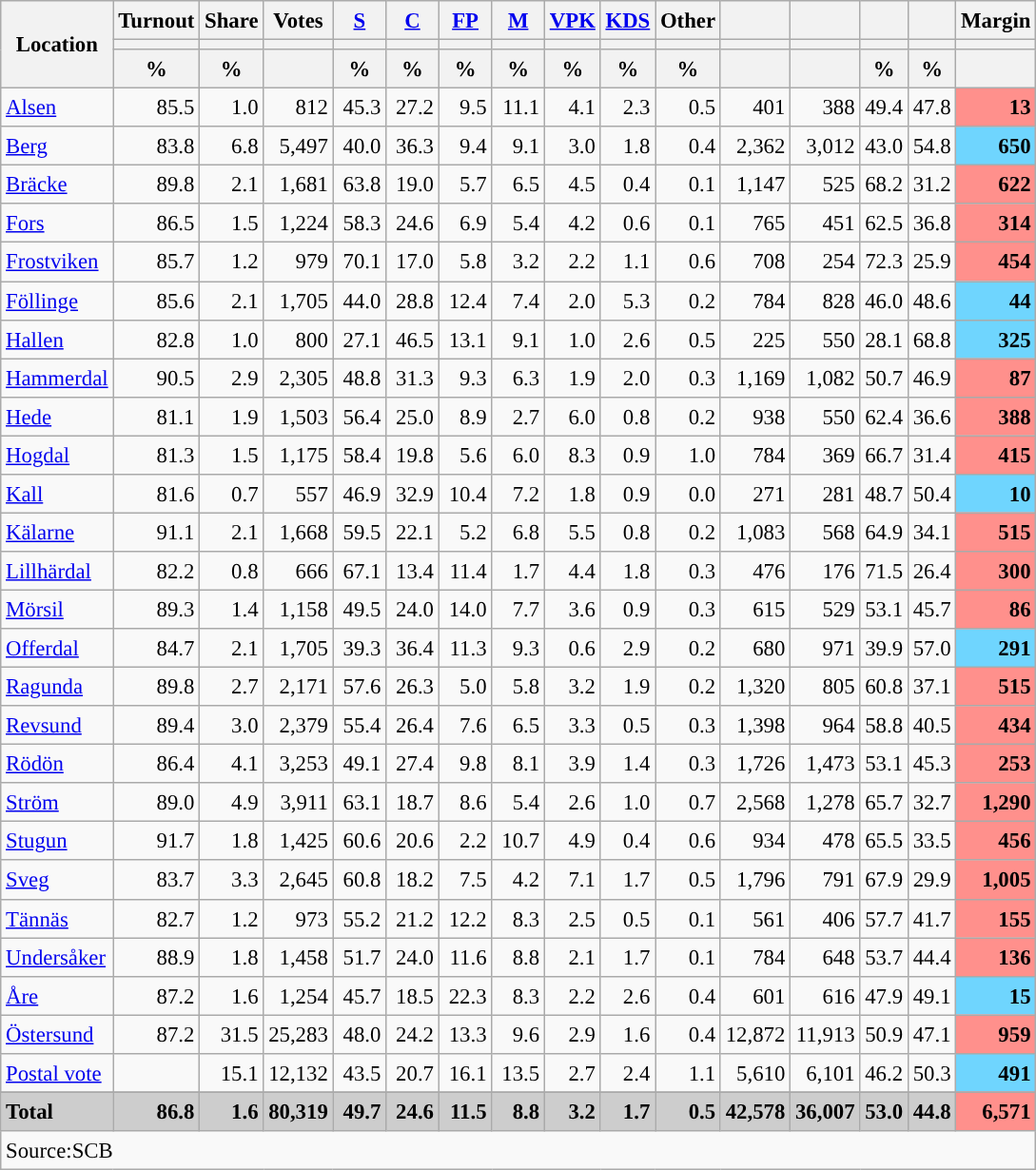<table class="wikitable sortable" style="text-align:right; font-size:95%; line-height:20px;">
<tr>
<th rowspan="3">Location</th>
<th>Turnout</th>
<th>Share</th>
<th>Votes</th>
<th width="30px" class="unsortable"><a href='#'>S</a></th>
<th width="30px" class="unsortable"><a href='#'>C</a></th>
<th width="30px" class="unsortable"><a href='#'>FP</a></th>
<th width="30px" class="unsortable"><a href='#'>M</a></th>
<th width="30px" class="unsortable"><a href='#'>VPK</a></th>
<th width="30px" class="unsortable"><a href='#'>KDS</a></th>
<th width="30px" class="unsortable">Other</th>
<th></th>
<th></th>
<th></th>
<th></th>
<th>Margin</th>
</tr>
<tr>
<th></th>
<th></th>
<th></th>
<th style="background:"></th>
<th style="background:"></th>
<th style="background:"></th>
<th style="background:"></th>
<th style="background:"></th>
<th style="background:"></th>
<th style="background:"></th>
<th style="background:"></th>
<th style="background:"></th>
<th style="background:"></th>
<th style="background:"></th>
<th></th>
</tr>
<tr>
<th data-sort-type="number">%</th>
<th data-sort-type="number">%</th>
<th></th>
<th data-sort-type="number">%</th>
<th data-sort-type="number">%</th>
<th data-sort-type="number">%</th>
<th data-sort-type="number">%</th>
<th data-sort-type="number">%</th>
<th data-sort-type="number">%</th>
<th data-sort-type="number">%</th>
<th data-sort-type="number"></th>
<th data-sort-type="number"></th>
<th data-sort-type="number">%</th>
<th data-sort-type="number">%</th>
<th data-sort-type="number"></th>
</tr>
<tr>
<td align=left><a href='#'>Alsen</a></td>
<td>85.5</td>
<td>1.0</td>
<td>812</td>
<td>45.3</td>
<td>27.2</td>
<td>9.5</td>
<td>11.1</td>
<td>4.1</td>
<td>2.3</td>
<td>0.5</td>
<td>401</td>
<td>388</td>
<td>49.4</td>
<td>47.8</td>
<td bgcolor=#ff908c><strong>13</strong></td>
</tr>
<tr>
<td align=left><a href='#'>Berg</a></td>
<td>83.8</td>
<td>6.8</td>
<td>5,497</td>
<td>40.0</td>
<td>36.3</td>
<td>9.4</td>
<td>9.1</td>
<td>3.0</td>
<td>1.8</td>
<td>0.4</td>
<td>2,362</td>
<td>3,012</td>
<td>43.0</td>
<td>54.8</td>
<td bgcolor=#6fd5fe><strong>650</strong></td>
</tr>
<tr>
<td align=left><a href='#'>Bräcke</a></td>
<td>89.8</td>
<td>2.1</td>
<td>1,681</td>
<td>63.8</td>
<td>19.0</td>
<td>5.7</td>
<td>6.5</td>
<td>4.5</td>
<td>0.4</td>
<td>0.1</td>
<td>1,147</td>
<td>525</td>
<td>68.2</td>
<td>31.2</td>
<td bgcolor=#ff908c><strong>622</strong></td>
</tr>
<tr>
<td align=left><a href='#'>Fors</a></td>
<td>86.5</td>
<td>1.5</td>
<td>1,224</td>
<td>58.3</td>
<td>24.6</td>
<td>6.9</td>
<td>5.4</td>
<td>4.2</td>
<td>0.6</td>
<td>0.1</td>
<td>765</td>
<td>451</td>
<td>62.5</td>
<td>36.8</td>
<td bgcolor=#ff908c><strong>314</strong></td>
</tr>
<tr>
<td align=left><a href='#'>Frostviken</a></td>
<td>85.7</td>
<td>1.2</td>
<td>979</td>
<td>70.1</td>
<td>17.0</td>
<td>5.8</td>
<td>3.2</td>
<td>2.2</td>
<td>1.1</td>
<td>0.6</td>
<td>708</td>
<td>254</td>
<td>72.3</td>
<td>25.9</td>
<td bgcolor=#ff908c><strong>454</strong></td>
</tr>
<tr>
<td align=left><a href='#'>Föllinge</a></td>
<td>85.6</td>
<td>2.1</td>
<td>1,705</td>
<td>44.0</td>
<td>28.8</td>
<td>12.4</td>
<td>7.4</td>
<td>2.0</td>
<td>5.3</td>
<td>0.2</td>
<td>784</td>
<td>828</td>
<td>46.0</td>
<td>48.6</td>
<td bgcolor=#6fd5fe><strong>44</strong></td>
</tr>
<tr>
<td align=left><a href='#'>Hallen</a></td>
<td>82.8</td>
<td>1.0</td>
<td>800</td>
<td>27.1</td>
<td>46.5</td>
<td>13.1</td>
<td>9.1</td>
<td>1.0</td>
<td>2.6</td>
<td>0.5</td>
<td>225</td>
<td>550</td>
<td>28.1</td>
<td>68.8</td>
<td bgcolor=#6fd5fe><strong>325</strong></td>
</tr>
<tr>
<td align=left><a href='#'>Hammerdal</a></td>
<td>90.5</td>
<td>2.9</td>
<td>2,305</td>
<td>48.8</td>
<td>31.3</td>
<td>9.3</td>
<td>6.3</td>
<td>1.9</td>
<td>2.0</td>
<td>0.3</td>
<td>1,169</td>
<td>1,082</td>
<td>50.7</td>
<td>46.9</td>
<td bgcolor=#ff908c><strong>87</strong></td>
</tr>
<tr>
<td align=left><a href='#'>Hede</a></td>
<td>81.1</td>
<td>1.9</td>
<td>1,503</td>
<td>56.4</td>
<td>25.0</td>
<td>8.9</td>
<td>2.7</td>
<td>6.0</td>
<td>0.8</td>
<td>0.2</td>
<td>938</td>
<td>550</td>
<td>62.4</td>
<td>36.6</td>
<td bgcolor=#ff908c><strong>388</strong></td>
</tr>
<tr>
<td align=left><a href='#'>Hogdal</a></td>
<td>81.3</td>
<td>1.5</td>
<td>1,175</td>
<td>58.4</td>
<td>19.8</td>
<td>5.6</td>
<td>6.0</td>
<td>8.3</td>
<td>0.9</td>
<td>1.0</td>
<td>784</td>
<td>369</td>
<td>66.7</td>
<td>31.4</td>
<td bgcolor=#ff908c><strong>415</strong></td>
</tr>
<tr>
<td align=left><a href='#'>Kall</a></td>
<td>81.6</td>
<td>0.7</td>
<td>557</td>
<td>46.9</td>
<td>32.9</td>
<td>10.4</td>
<td>7.2</td>
<td>1.8</td>
<td>0.9</td>
<td>0.0</td>
<td>271</td>
<td>281</td>
<td>48.7</td>
<td>50.4</td>
<td bgcolor=#6fd5fe><strong>10</strong></td>
</tr>
<tr>
<td align=left><a href='#'>Kälarne</a></td>
<td>91.1</td>
<td>2.1</td>
<td>1,668</td>
<td>59.5</td>
<td>22.1</td>
<td>5.2</td>
<td>6.8</td>
<td>5.5</td>
<td>0.8</td>
<td>0.2</td>
<td>1,083</td>
<td>568</td>
<td>64.9</td>
<td>34.1</td>
<td bgcolor=#ff908c><strong>515</strong></td>
</tr>
<tr>
<td align=left><a href='#'>Lillhärdal</a></td>
<td>82.2</td>
<td>0.8</td>
<td>666</td>
<td>67.1</td>
<td>13.4</td>
<td>11.4</td>
<td>1.7</td>
<td>4.4</td>
<td>1.8</td>
<td>0.3</td>
<td>476</td>
<td>176</td>
<td>71.5</td>
<td>26.4</td>
<td bgcolor=#ff908c><strong>300</strong></td>
</tr>
<tr>
<td align=left><a href='#'>Mörsil</a></td>
<td>89.3</td>
<td>1.4</td>
<td>1,158</td>
<td>49.5</td>
<td>24.0</td>
<td>14.0</td>
<td>7.7</td>
<td>3.6</td>
<td>0.9</td>
<td>0.3</td>
<td>615</td>
<td>529</td>
<td>53.1</td>
<td>45.7</td>
<td bgcolor=#ff908c><strong>86</strong></td>
</tr>
<tr>
<td align=left><a href='#'>Offerdal</a></td>
<td>84.7</td>
<td>2.1</td>
<td>1,705</td>
<td>39.3</td>
<td>36.4</td>
<td>11.3</td>
<td>9.3</td>
<td>0.6</td>
<td>2.9</td>
<td>0.2</td>
<td>680</td>
<td>971</td>
<td>39.9</td>
<td>57.0</td>
<td bgcolor=#6fd5fe><strong>291</strong></td>
</tr>
<tr>
<td align=left><a href='#'>Ragunda</a></td>
<td>89.8</td>
<td>2.7</td>
<td>2,171</td>
<td>57.6</td>
<td>26.3</td>
<td>5.0</td>
<td>5.8</td>
<td>3.2</td>
<td>1.9</td>
<td>0.2</td>
<td>1,320</td>
<td>805</td>
<td>60.8</td>
<td>37.1</td>
<td bgcolor=#ff908c><strong>515</strong></td>
</tr>
<tr>
<td align=left><a href='#'>Revsund</a></td>
<td>89.4</td>
<td>3.0</td>
<td>2,379</td>
<td>55.4</td>
<td>26.4</td>
<td>7.6</td>
<td>6.5</td>
<td>3.3</td>
<td>0.5</td>
<td>0.3</td>
<td>1,398</td>
<td>964</td>
<td>58.8</td>
<td>40.5</td>
<td bgcolor=#ff908c><strong>434</strong></td>
</tr>
<tr>
<td align=left><a href='#'>Rödön</a></td>
<td>86.4</td>
<td>4.1</td>
<td>3,253</td>
<td>49.1</td>
<td>27.4</td>
<td>9.8</td>
<td>8.1</td>
<td>3.9</td>
<td>1.4</td>
<td>0.3</td>
<td>1,726</td>
<td>1,473</td>
<td>53.1</td>
<td>45.3</td>
<td bgcolor=#ff908c><strong>253</strong></td>
</tr>
<tr>
<td align=left><a href='#'>Ström</a></td>
<td>89.0</td>
<td>4.9</td>
<td>3,911</td>
<td>63.1</td>
<td>18.7</td>
<td>8.6</td>
<td>5.4</td>
<td>2.6</td>
<td>1.0</td>
<td>0.7</td>
<td>2,568</td>
<td>1,278</td>
<td>65.7</td>
<td>32.7</td>
<td bgcolor=#ff908c><strong>1,290</strong></td>
</tr>
<tr>
<td align=left><a href='#'>Stugun</a></td>
<td>91.7</td>
<td>1.8</td>
<td>1,425</td>
<td>60.6</td>
<td>20.6</td>
<td>2.2</td>
<td>10.7</td>
<td>4.9</td>
<td>0.4</td>
<td>0.6</td>
<td>934</td>
<td>478</td>
<td>65.5</td>
<td>33.5</td>
<td bgcolor=#ff908c><strong>456</strong></td>
</tr>
<tr>
<td align=left><a href='#'>Sveg</a></td>
<td>83.7</td>
<td>3.3</td>
<td>2,645</td>
<td>60.8</td>
<td>18.2</td>
<td>7.5</td>
<td>4.2</td>
<td>7.1</td>
<td>1.7</td>
<td>0.5</td>
<td>1,796</td>
<td>791</td>
<td>67.9</td>
<td>29.9</td>
<td bgcolor=#ff908c><strong>1,005</strong></td>
</tr>
<tr>
<td align=left><a href='#'>Tännäs</a></td>
<td>82.7</td>
<td>1.2</td>
<td>973</td>
<td>55.2</td>
<td>21.2</td>
<td>12.2</td>
<td>8.3</td>
<td>2.5</td>
<td>0.5</td>
<td>0.1</td>
<td>561</td>
<td>406</td>
<td>57.7</td>
<td>41.7</td>
<td bgcolor=#ff908c><strong>155</strong></td>
</tr>
<tr>
<td align=left><a href='#'>Undersåker</a></td>
<td>88.9</td>
<td>1.8</td>
<td>1,458</td>
<td>51.7</td>
<td>24.0</td>
<td>11.6</td>
<td>8.8</td>
<td>2.1</td>
<td>1.7</td>
<td>0.1</td>
<td>784</td>
<td>648</td>
<td>53.7</td>
<td>44.4</td>
<td bgcolor=#ff908c><strong>136</strong></td>
</tr>
<tr>
<td align=left><a href='#'>Åre</a></td>
<td>87.2</td>
<td>1.6</td>
<td>1,254</td>
<td>45.7</td>
<td>18.5</td>
<td>22.3</td>
<td>8.3</td>
<td>2.2</td>
<td>2.6</td>
<td>0.4</td>
<td>601</td>
<td>616</td>
<td>47.9</td>
<td>49.1</td>
<td bgcolor=#6fd5fe><strong>15</strong></td>
</tr>
<tr>
<td align=left><a href='#'>Östersund</a></td>
<td>87.2</td>
<td>31.5</td>
<td>25,283</td>
<td>48.0</td>
<td>24.2</td>
<td>13.3</td>
<td>9.6</td>
<td>2.9</td>
<td>1.6</td>
<td>0.4</td>
<td>12,872</td>
<td>11,913</td>
<td>50.9</td>
<td>47.1</td>
<td bgcolor=#ff908c><strong>959</strong></td>
</tr>
<tr>
<td align=left><a href='#'>Postal vote</a></td>
<td></td>
<td>15.1</td>
<td>12,132</td>
<td>43.5</td>
<td>20.7</td>
<td>16.1</td>
<td>13.5</td>
<td>2.7</td>
<td>2.4</td>
<td>1.1</td>
<td>5,610</td>
<td>6,101</td>
<td>46.2</td>
<td>50.3</td>
<td bgcolor=#6fd5fe><strong>491</strong></td>
</tr>
<tr>
</tr>
<tr style="background:#CDCDCD;">
<td align=left><strong>Total</strong></td>
<td><strong>86.8</strong></td>
<td><strong>1.6</strong></td>
<td><strong>80,319</strong></td>
<td><strong>49.7</strong></td>
<td><strong>24.6</strong></td>
<td><strong>11.5</strong></td>
<td><strong>8.8</strong></td>
<td><strong>3.2</strong></td>
<td><strong>1.7</strong></td>
<td><strong>0.5</strong></td>
<td><strong>42,578</strong></td>
<td><strong>36,007</strong></td>
<td><strong>53.0</strong></td>
<td><strong>44.8</strong></td>
<td bgcolor=#ff908c><strong>6,571</strong></td>
</tr>
<tr>
<td align=left colspan=16>Source:SCB </td>
</tr>
</table>
